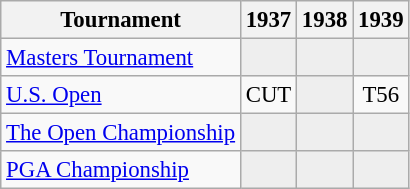<table class="wikitable" style="font-size:95%;text-align:center;">
<tr>
<th>Tournament</th>
<th>1937</th>
<th>1938</th>
<th>1939</th>
</tr>
<tr>
<td align=left><a href='#'>Masters Tournament</a></td>
<td style="background:#eeeeee;"></td>
<td style="background:#eeeeee;"></td>
<td style="background:#eeeeee;"></td>
</tr>
<tr>
<td align=left><a href='#'>U.S. Open</a></td>
<td>CUT</td>
<td style="background:#eeeeee;"></td>
<td>T56</td>
</tr>
<tr>
<td align=left><a href='#'>The Open Championship</a></td>
<td style="background:#eeeeee;"></td>
<td style="background:#eeeeee;"></td>
<td style="background:#eeeeee;"></td>
</tr>
<tr>
<td align=left><a href='#'>PGA Championship</a></td>
<td style="background:#eeeeee;"></td>
<td style="background:#eeeeee;"></td>
<td style="background:#eeeeee;"></td>
</tr>
</table>
